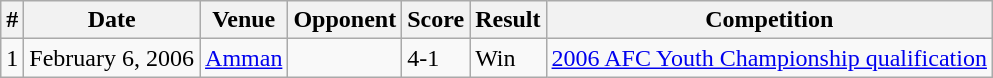<table class="wikitable">
<tr>
<th>#</th>
<th>Date</th>
<th>Venue</th>
<th>Opponent</th>
<th>Score</th>
<th>Result</th>
<th>Competition</th>
</tr>
<tr>
<td>1</td>
<td>February 6, 2006</td>
<td><a href='#'>Amman</a></td>
<td></td>
<td>4-1</td>
<td>Win</td>
<td><a href='#'>2006 AFC Youth Championship qualification</a></td>
</tr>
</table>
